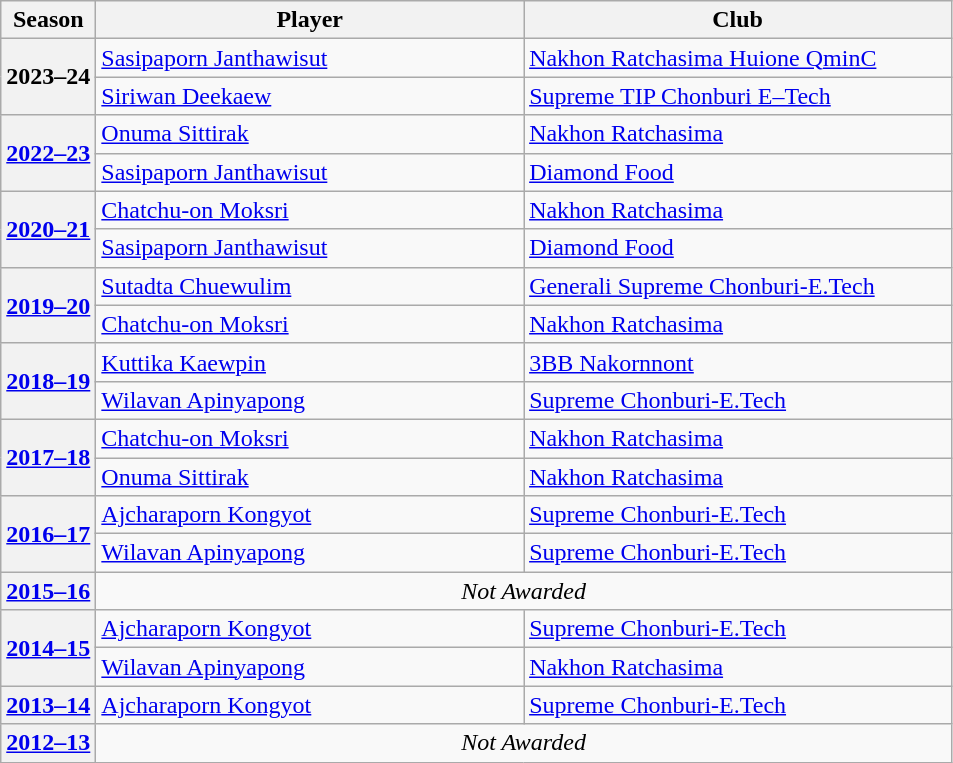<table class=wikitable>
<tr>
<th>Season</th>
<th width=45%>Player</th>
<th width=45%>Club</th>
</tr>
<tr>
<th rowspan="2">2023–24</th>
<td> <a href='#'>Sasipaporn Janthawisut</a></td>
<td><a href='#'>Nakhon Ratchasima Huione QminC</a></td>
</tr>
<tr>
<td> <a href='#'>Siriwan Deekaew</a></td>
<td><a href='#'>Supreme TIP Chonburi E–Tech</a></td>
</tr>
<tr>
<th rowspan="2"><a href='#'>2022–23</a></th>
<td> <a href='#'>Onuma Sittirak</a></td>
<td><a href='#'>Nakhon Ratchasima</a></td>
</tr>
<tr>
<td> <a href='#'>Sasipaporn Janthawisut</a></td>
<td><a href='#'>Diamond Food</a></td>
</tr>
<tr>
<th rowspan="2"><a href='#'>2020–21</a></th>
<td> <a href='#'>Chatchu-on Moksri</a></td>
<td><a href='#'>Nakhon Ratchasima</a></td>
</tr>
<tr>
<td> <a href='#'>Sasipaporn Janthawisut</a></td>
<td><a href='#'>Diamond Food</a></td>
</tr>
<tr>
<th rowspan="2"><a href='#'>2019–20</a></th>
<td> <a href='#'>Sutadta Chuewulim</a></td>
<td><a href='#'>Generali Supreme Chonburi-E.Tech</a></td>
</tr>
<tr>
<td> <a href='#'>Chatchu-on Moksri</a></td>
<td><a href='#'>Nakhon Ratchasima</a></td>
</tr>
<tr>
<th rowspan="2"><a href='#'>2018–19</a></th>
<td> <a href='#'>Kuttika Kaewpin</a></td>
<td><a href='#'>3BB Nakornnont</a></td>
</tr>
<tr>
<td> <a href='#'>Wilavan Apinyapong</a></td>
<td><a href='#'>Supreme Chonburi-E.Tech</a></td>
</tr>
<tr>
<th rowspan=2><a href='#'>2017–18</a></th>
<td> <a href='#'>Chatchu-on Moksri</a></td>
<td><a href='#'>Nakhon Ratchasima</a></td>
</tr>
<tr>
<td> <a href='#'>Onuma Sittirak</a></td>
<td><a href='#'>Nakhon Ratchasima</a></td>
</tr>
<tr>
<th rowspan=2><a href='#'>2016–17</a></th>
<td> <a href='#'>Ajcharaporn Kongyot</a></td>
<td><a href='#'>Supreme Chonburi-E.Tech</a></td>
</tr>
<tr>
<td> <a href='#'>Wilavan Apinyapong</a></td>
<td><a href='#'>Supreme Chonburi-E.Tech</a></td>
</tr>
<tr>
<th><a href='#'>2015–16</a></th>
<td colspan=2 align=center><em>Not Awarded</em></td>
</tr>
<tr>
<th rowspan=2><a href='#'>2014–15</a></th>
<td> <a href='#'>Ajcharaporn Kongyot</a></td>
<td><a href='#'>Supreme Chonburi-E.Tech</a></td>
</tr>
<tr>
<td> <a href='#'>Wilavan Apinyapong</a></td>
<td><a href='#'>Nakhon Ratchasima</a></td>
</tr>
<tr>
<th><a href='#'>2013–14</a></th>
<td> <a href='#'>Ajcharaporn Kongyot</a></td>
<td><a href='#'>Supreme Chonburi-E.Tech</a></td>
</tr>
<tr>
<th><a href='#'>2012–13</a></th>
<td colspan=2 align=center><em>Not Awarded</em></td>
</tr>
</table>
